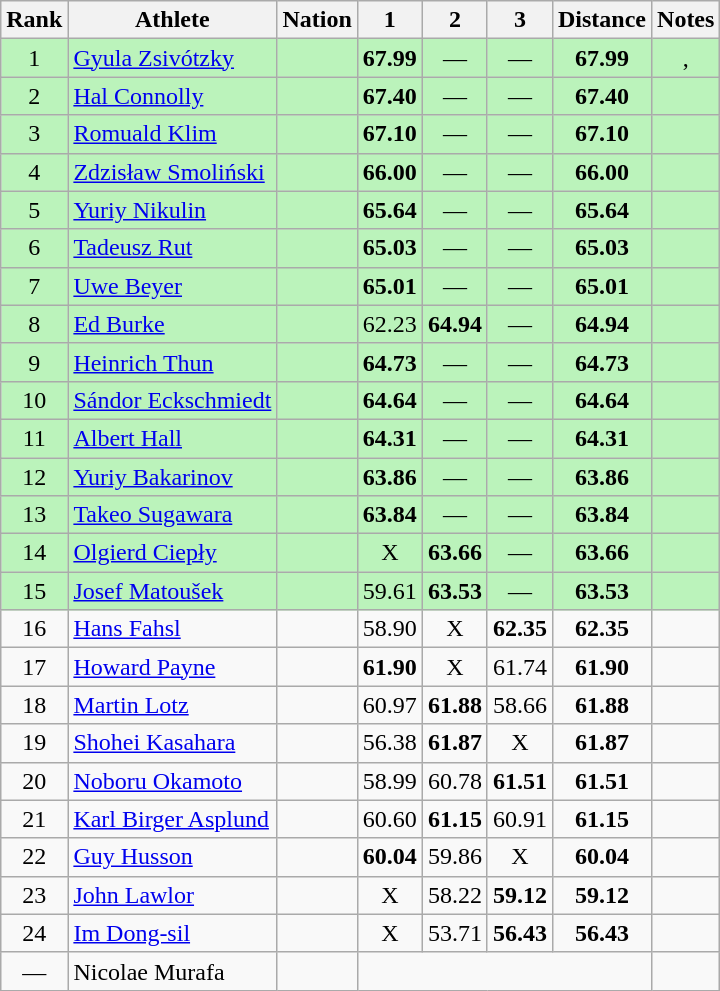<table class="wikitable sortable" style="text-align:center">
<tr>
<th>Rank</th>
<th>Athlete</th>
<th>Nation</th>
<th>1</th>
<th>2</th>
<th>3</th>
<th>Distance</th>
<th>Notes</th>
</tr>
<tr bgcolor=bbf3bb>
<td>1</td>
<td align=left><a href='#'>Gyula Zsivótzky</a></td>
<td align=left></td>
<td><strong>67.99</strong> </td>
<td data-sort-value=63.00>—</td>
<td data-sort-value=63.00>—</td>
<td><strong>67.99</strong></td>
<td>, </td>
</tr>
<tr bgcolor=bbf3bb>
<td>2</td>
<td align=left><a href='#'>Hal Connolly</a></td>
<td align=left></td>
<td><strong>67.40</strong> </td>
<td data-sort-value=63.00>—</td>
<td data-sort-value=63.00>—</td>
<td><strong>67.40</strong></td>
<td></td>
</tr>
<tr bgcolor=bbf3bb>
<td>3</td>
<td align=left><a href='#'>Romuald Klim</a></td>
<td align=left></td>
<td><strong>67.10</strong> </td>
<td data-sort-value=63.00>—</td>
<td data-sort-value=63.00>—</td>
<td><strong>67.10</strong></td>
<td></td>
</tr>
<tr bgcolor=bbf3bb>
<td>4</td>
<td align=left><a href='#'>Zdzisław Smoliński</a></td>
<td align=left></td>
<td><strong>66.00</strong></td>
<td data-sort-value=63.00>—</td>
<td data-sort-value=63.00>—</td>
<td><strong>66.00</strong></td>
<td></td>
</tr>
<tr bgcolor=bbf3bb>
<td>5</td>
<td align=left><a href='#'>Yuriy Nikulin</a></td>
<td align=left></td>
<td><strong>65.64</strong></td>
<td data-sort-value=63.00>—</td>
<td data-sort-value=63.00>—</td>
<td><strong>65.64</strong></td>
<td></td>
</tr>
<tr bgcolor=bbf3bb>
<td>6</td>
<td align=left><a href='#'>Tadeusz Rut</a></td>
<td align=left></td>
<td><strong>65.03</strong></td>
<td data-sort-value=63.00>—</td>
<td data-sort-value=63.00>—</td>
<td><strong>65.03</strong></td>
<td></td>
</tr>
<tr bgcolor=bbf3bb>
<td>7</td>
<td align=left><a href='#'>Uwe Beyer</a></td>
<td align=left></td>
<td><strong>65.01</strong></td>
<td data-sort-value=63.00>—</td>
<td data-sort-value=63.00>—</td>
<td><strong>65.01</strong></td>
<td></td>
</tr>
<tr bgcolor=bbf3bb>
<td>8</td>
<td align=left><a href='#'>Ed Burke</a></td>
<td align=left></td>
<td>62.23</td>
<td><strong>64.94</strong></td>
<td data-sort-value=63.00>—</td>
<td><strong>64.94</strong></td>
<td></td>
</tr>
<tr bgcolor=bbf3bb>
<td>9</td>
<td align=left><a href='#'>Heinrich Thun</a></td>
<td align=left></td>
<td><strong>64.73</strong></td>
<td data-sort-value=63.00>—</td>
<td data-sort-value=63.00>—</td>
<td><strong>64.73</strong></td>
<td></td>
</tr>
<tr bgcolor=bbf3bb>
<td>10</td>
<td align=left><a href='#'>Sándor Eckschmiedt</a></td>
<td align=left></td>
<td><strong>64.64</strong></td>
<td data-sort-value=63.00>—</td>
<td data-sort-value=63.00>—</td>
<td><strong>64.64</strong></td>
<td></td>
</tr>
<tr bgcolor=bbf3bb>
<td>11</td>
<td align=left><a href='#'>Albert Hall</a></td>
<td align=left></td>
<td><strong>64.31</strong></td>
<td data-sort-value=63.00>—</td>
<td data-sort-value=63.00>—</td>
<td><strong>64.31</strong></td>
<td></td>
</tr>
<tr bgcolor=bbf3bb>
<td>12</td>
<td align=left><a href='#'>Yuriy Bakarinov</a></td>
<td align=left></td>
<td><strong>63.86</strong></td>
<td data-sort-value=63.00>—</td>
<td data-sort-value=63.00>—</td>
<td><strong>63.86</strong></td>
<td></td>
</tr>
<tr bgcolor=bbf3bb>
<td>13</td>
<td align=left><a href='#'>Takeo Sugawara</a></td>
<td align=left></td>
<td><strong>63.84</strong></td>
<td data-sort-value=63.00>—</td>
<td data-sort-value=63.00>—</td>
<td><strong>63.84</strong></td>
<td></td>
</tr>
<tr bgcolor=bbf3bb>
<td>14</td>
<td align=left><a href='#'>Olgierd Ciepły</a></td>
<td align=left></td>
<td data-sort-value=1.00>X</td>
<td><strong>63.66</strong></td>
<td data-sort-value=63.00>—</td>
<td><strong>63.66</strong></td>
<td></td>
</tr>
<tr bgcolor=bbf3bb>
<td>15</td>
<td align=left><a href='#'>Josef Matoušek</a></td>
<td align=left></td>
<td>59.61</td>
<td><strong>63.53</strong></td>
<td data-sort-value=63.00>—</td>
<td><strong>63.53</strong></td>
<td></td>
</tr>
<tr>
<td>16</td>
<td align=left><a href='#'>Hans Fahsl</a></td>
<td align=left></td>
<td>58.90</td>
<td data-sort-value=1.00>X</td>
<td><strong>62.35</strong></td>
<td><strong>62.35</strong></td>
<td></td>
</tr>
<tr>
<td>17</td>
<td align=left><a href='#'>Howard Payne</a></td>
<td align=left></td>
<td><strong>61.90</strong></td>
<td data-sort-value=1.00>X</td>
<td>61.74</td>
<td><strong>61.90</strong></td>
<td></td>
</tr>
<tr>
<td>18</td>
<td align=left><a href='#'>Martin Lotz</a></td>
<td align=left></td>
<td>60.97</td>
<td><strong>61.88</strong></td>
<td>58.66</td>
<td><strong>61.88</strong></td>
<td></td>
</tr>
<tr>
<td>19</td>
<td align=left><a href='#'>Shohei Kasahara</a></td>
<td align=left></td>
<td>56.38</td>
<td><strong>61.87</strong></td>
<td data-sort-value=1.00>X</td>
<td><strong>61.87</strong></td>
<td></td>
</tr>
<tr>
<td>20</td>
<td align=left><a href='#'>Noboru Okamoto</a></td>
<td align=left></td>
<td>58.99</td>
<td>60.78</td>
<td><strong>61.51</strong></td>
<td><strong>61.51</strong></td>
<td></td>
</tr>
<tr>
<td>21</td>
<td align=left><a href='#'>Karl Birger Asplund</a></td>
<td align=left></td>
<td>60.60</td>
<td><strong>61.15</strong></td>
<td>60.91</td>
<td><strong>61.15</strong></td>
<td></td>
</tr>
<tr>
<td>22</td>
<td align=left><a href='#'>Guy Husson</a></td>
<td align=left></td>
<td><strong>60.04</strong></td>
<td>59.86</td>
<td data-sort-value=1.00>X</td>
<td><strong>60.04</strong></td>
<td></td>
</tr>
<tr>
<td>23</td>
<td align=left><a href='#'>John Lawlor</a></td>
<td align=left></td>
<td data-sort-value=1.00>X</td>
<td>58.22</td>
<td><strong>59.12</strong></td>
<td><strong>59.12</strong></td>
<td></td>
</tr>
<tr>
<td>24</td>
<td align=left><a href='#'>Im Dong-sil</a></td>
<td align=left></td>
<td data-sort-value=1.00>X</td>
<td>53.71</td>
<td><strong>56.43</strong></td>
<td><strong>56.43</strong></td>
<td></td>
</tr>
<tr>
<td data-sort-value=25>—</td>
<td align=left>Nicolae Murafa</td>
<td align=left></td>
<td colspan=4 data-sort-value=0.00></td>
<td></td>
</tr>
</table>
